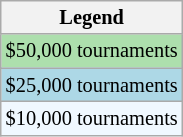<table class=wikitable style="font-size:85%">
<tr>
<th>Legend</th>
</tr>
<tr style="background:#addfad;">
<td>$50,000 tournaments</td>
</tr>
<tr style="background:lightblue;">
<td>$25,000 tournaments</td>
</tr>
<tr style="background:#f0f8ff;">
<td>$10,000 tournaments</td>
</tr>
</table>
